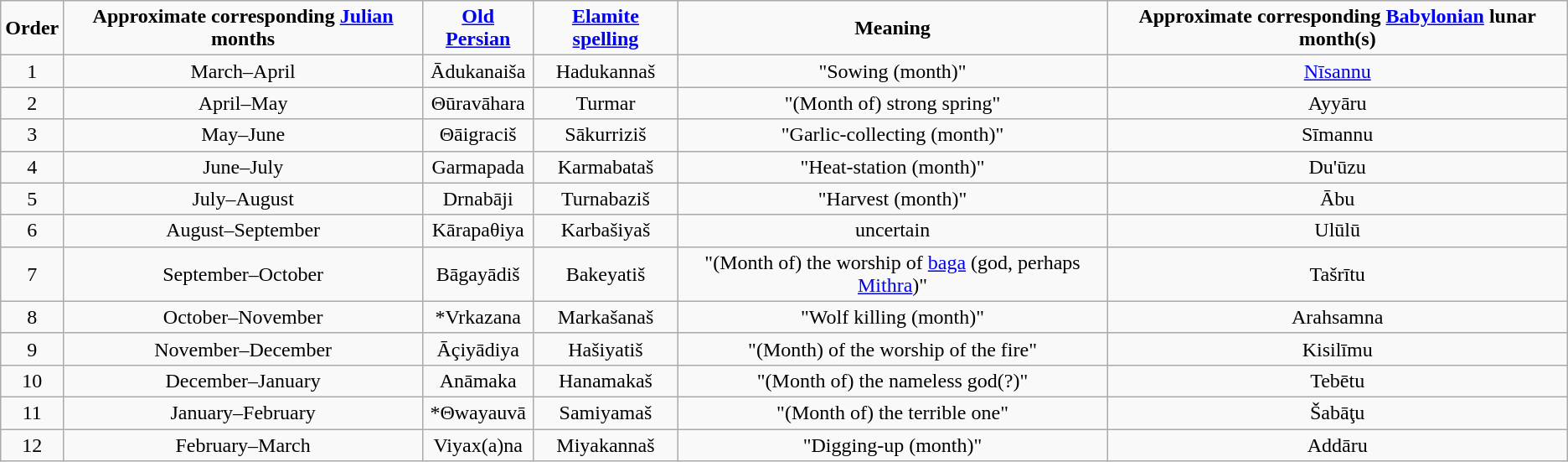<table class="wikitable">
<tr>
<td style="text-align:center;"><strong>Order</strong></td>
<td style="text-align:center;"><strong>Approximate corresponding <a href='#'>Julian</a> months</strong></td>
<td style="text-align:center;"><strong><a href='#'>Old Persian</a></strong></td>
<td style="text-align:center;"><strong><a href='#'>Elamite spelling</a></strong></td>
<td style="text-align:center;"><strong>Meaning</strong></td>
<td style="text-align:center;"><strong>Approximate corresponding <a href='#'>Babylonian</a> lunar month(s)</strong></td>
</tr>
<tr>
<td style="text-align:center;">1</td>
<td style="text-align:center;">March–April</td>
<td style="text-align:center;">Ādukanaiša</td>
<td style="text-align:center;">Hadukannaš</td>
<td style="text-align:center;">"Sowing (month)"</td>
<td style="text-align:center;"><a href='#'>Nīsannu</a></td>
</tr>
<tr style="text-align:center;">
<td>2</td>
<td>April–May</td>
<td>Θūravāhara</td>
<td>Turmar</td>
<td>"(Month of) strong spring"</td>
<td>Ayyāru</td>
</tr>
<tr style="text-align:center;">
<td>3</td>
<td>May–June</td>
<td>Θāigraciš</td>
<td>Sākurriziš</td>
<td>"Garlic-collecting (month)"</td>
<td>Sīmannu</td>
</tr>
<tr style="text-align:center;">
<td>4</td>
<td>June–July</td>
<td>Garmapada</td>
<td>Karmabataš</td>
<td>"Heat-station (month)"</td>
<td>Du'ūzu</td>
</tr>
<tr style="text-align:center;">
<td>5</td>
<td>July–August</td>
<td>Drnabāji</td>
<td>Turnabaziš</td>
<td>"Harvest (month)"</td>
<td>Ābu</td>
</tr>
<tr style="text-align:center;">
<td>6</td>
<td>August–September</td>
<td>Kārapaθiya</td>
<td>Karbašiyaš</td>
<td>uncertain</td>
<td>Ulūlū</td>
</tr>
<tr>
<td style="text-align:center;">7</td>
<td style="text-align:center;">September–October</td>
<td style="text-align:center;">Bāgayādiš</td>
<td style="text-align:center;">Bakeyatiš</td>
<td style="text-align:center;">"(Month of) the worship of <a href='#'>baga</a> (god, perhaps <a href='#'>Mithra</a>)"</td>
<td style="text-align:center;">Tašrītu</td>
</tr>
<tr style="text-align:center;">
<td>8</td>
<td>October–November</td>
<td>*Vrkazana</td>
<td>Markašanaš</td>
<td>"Wolf killing (month)"</td>
<td>Arahsamna</td>
</tr>
<tr style="text-align:center;">
<td>9</td>
<td>November–December</td>
<td>Āçiyādiya</td>
<td>Hašiyatiš</td>
<td>"(Month) of the worship of the fire"</td>
<td>Kisilīmu</td>
</tr>
<tr style="text-align:center;">
<td>10</td>
<td>December–January</td>
<td>Anāmaka</td>
<td>Hanamakaš</td>
<td>"(Month of) the nameless god(?)"</td>
<td>Tebētu</td>
</tr>
<tr style="text-align:center;">
<td>11</td>
<td>January–February</td>
<td>*Θwayauvā</td>
<td>Samiyamaš</td>
<td>"(Month of) the terrible one"</td>
<td>Šabāţu</td>
</tr>
<tr style="text-align:center;">
<td>12</td>
<td>February–March</td>
<td>Viyax(a)na</td>
<td>Miyakannaš</td>
<td>"Digging-up (month)"</td>
<td>Addāru</td>
</tr>
</table>
